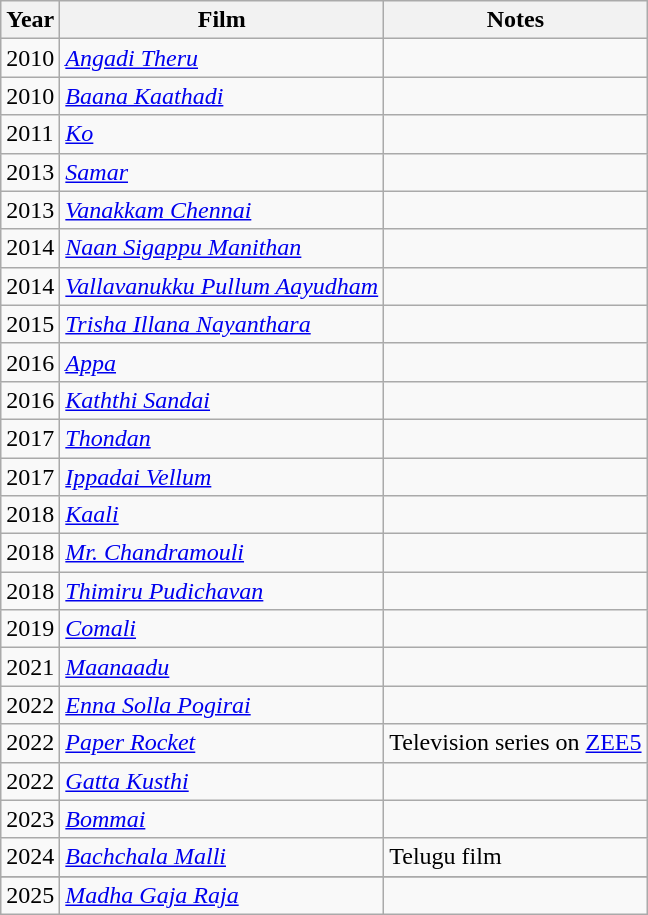<table class="wikitable">
<tr>
<th>Year</th>
<th>Film</th>
<th>Notes</th>
</tr>
<tr>
<td>2010</td>
<td><em><a href='#'>Angadi Theru</a></em></td>
<td></td>
</tr>
<tr>
<td>2010</td>
<td><em><a href='#'>Baana Kaathadi</a></em></td>
<td></td>
</tr>
<tr>
<td>2011</td>
<td><em><a href='#'>Ko</a></em></td>
<td></td>
</tr>
<tr>
<td>2013</td>
<td><em><a href='#'>Samar</a></em></td>
<td></td>
</tr>
<tr>
<td>2013</td>
<td><em><a href='#'>Vanakkam Chennai</a></em></td>
<td></td>
</tr>
<tr>
<td>2014</td>
<td><em><a href='#'>Naan Sigappu Manithan</a></em></td>
<td></td>
</tr>
<tr>
<td>2014</td>
<td><em><a href='#'>Vallavanukku Pullum Aayudham</a></em></td>
<td></td>
</tr>
<tr>
<td>2015</td>
<td><em><a href='#'>Trisha Illana Nayanthara</a></em></td>
<td></td>
</tr>
<tr>
<td>2016</td>
<td><em><a href='#'>Appa</a></em></td>
<td></td>
</tr>
<tr>
<td>2016</td>
<td><em><a href='#'>Kaththi Sandai</a></em></td>
<td></td>
</tr>
<tr>
<td>2017</td>
<td><em><a href='#'>Thondan</a></em></td>
<td></td>
</tr>
<tr>
<td>2017</td>
<td><em><a href='#'>Ippadai Vellum</a></em></td>
<td></td>
</tr>
<tr>
<td>2018</td>
<td><em><a href='#'>Kaali</a></em></td>
<td></td>
</tr>
<tr>
<td>2018</td>
<td><em><a href='#'>Mr. Chandramouli</a></em></td>
<td></td>
</tr>
<tr>
<td>2018</td>
<td><em><a href='#'>Thimiru Pudichavan</a></em></td>
<td></td>
</tr>
<tr>
<td>2019</td>
<td><em><a href='#'>Comali</a></em></td>
<td></td>
</tr>
<tr>
<td>2021</td>
<td><em><a href='#'>Maanaadu</a></em></td>
<td></td>
</tr>
<tr>
<td>2022</td>
<td><em><a href='#'>Enna Solla Pogirai </a></em></td>
<td></td>
</tr>
<tr>
<td>2022</td>
<td><em><a href='#'>Paper Rocket</a></em></td>
<td>Television series on <a href='#'>ZEE5</a></td>
</tr>
<tr>
<td>2022</td>
<td><em><a href='#'>Gatta Kusthi</a></em></td>
<td></td>
</tr>
<tr>
<td>2023</td>
<td><em><a href='#'>Bommai</a></em></td>
<td></td>
</tr>
<tr>
<td>2024</td>
<td><em><a href='#'>Bachchala Malli</a></em></td>
<td>Telugu film</td>
</tr>
<tr>
</tr>
<tr>
<td>2025</td>
<td><em><a href='#'>Madha Gaja Raja</a></em></td>
<td></td>
</tr>
</table>
